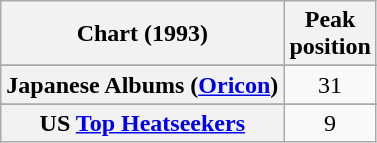<table class="wikitable sortable plainrowheaders" style="text-align:center;">
<tr>
<th scope="col">Chart (1993)</th>
<th scope="col">Peak<br>position</th>
</tr>
<tr>
</tr>
<tr>
<th scope="row">Japanese Albums (<a href='#'>Oricon</a>)</th>
<td>31</td>
</tr>
<tr>
</tr>
<tr>
<th scope="row">US <a href='#'>Top Heatseekers</a></th>
<td>9</td>
</tr>
</table>
